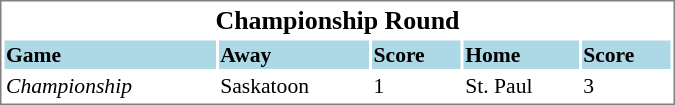<table cellpadding="0">
<tr align="left" style="vertical-align: top">
<td><br><table cellpadding="1" width="450px" style="font-size: 90%; border: 1px solid gray;">
<tr align="center" style="font-size: larger;">
<td colspan=5><strong>Championship Round</strong></td>
</tr>
<tr style="background:lightblue;">
<td><strong>Game</strong></td>
<td><strong>Away</strong></td>
<td><strong>Score</strong></td>
<td><strong>Home</strong></td>
<td><strong>Score</strong></td>
</tr>
<tr>
<td><em>Championship</em></td>
<td>Saskatoon</td>
<td>1</td>
<td>St. Paul</td>
<td>3</td>
</tr>
</table>
</td>
</tr>
</table>
